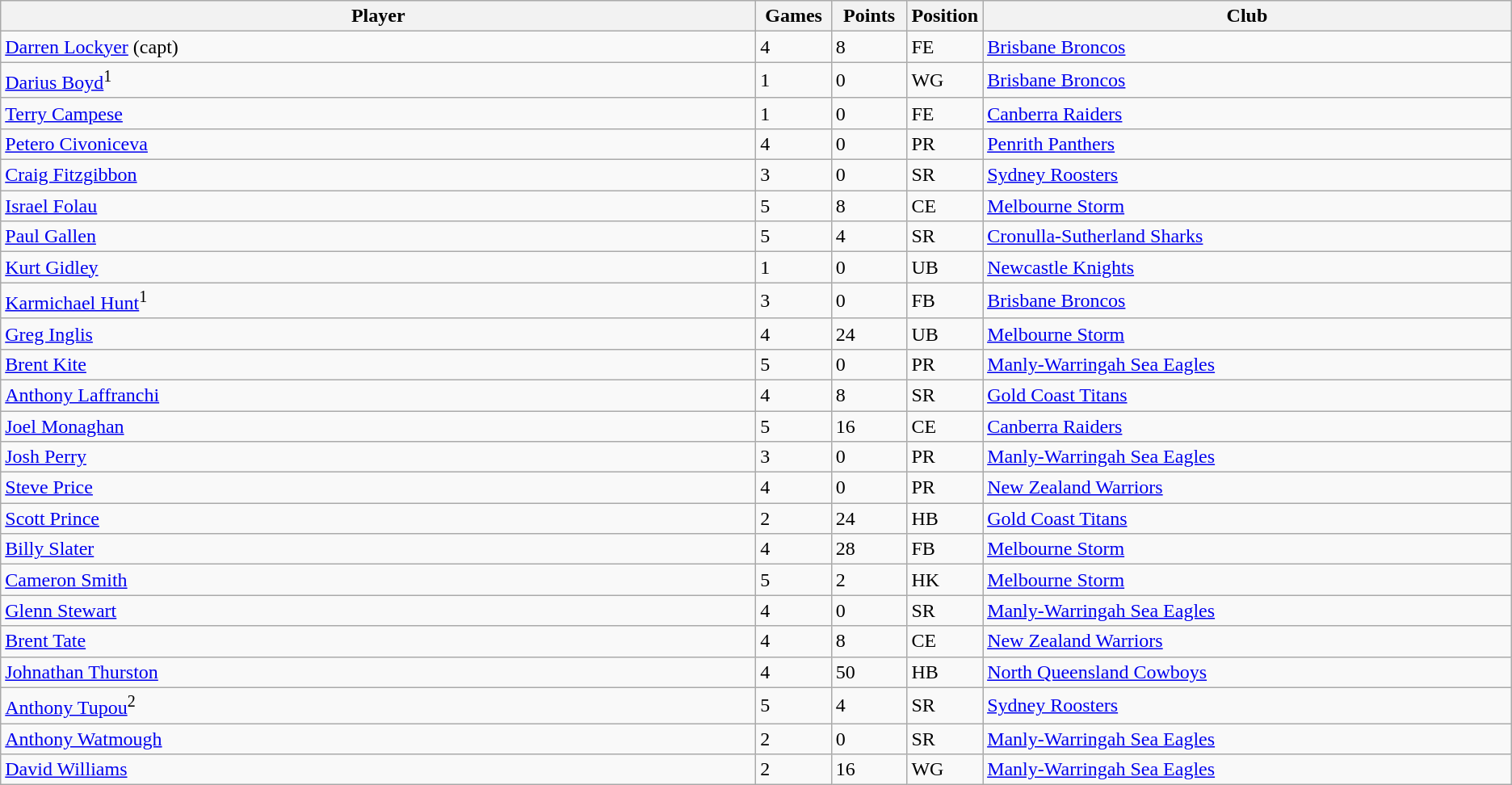<table class="wikitable">
<tr bgcolor=#FFFFFF>
<th !width=25%>Player</th>
<th width=5%>Games</th>
<th width=5%>Points</th>
<th width=5%>Position</th>
<th width=35%>Club</th>
</tr>
<tr>
<td><a href='#'>Darren Lockyer</a> (capt)</td>
<td>4</td>
<td>8</td>
<td>FE</td>
<td> <a href='#'>Brisbane Broncos</a></td>
</tr>
<tr>
<td><a href='#'>Darius Boyd</a><sup>1</sup></td>
<td>1</td>
<td>0</td>
<td>WG</td>
<td> <a href='#'>Brisbane Broncos</a></td>
</tr>
<tr>
<td><a href='#'>Terry Campese</a></td>
<td>1</td>
<td>0</td>
<td>FE</td>
<td> <a href='#'>Canberra Raiders</a></td>
</tr>
<tr>
<td><a href='#'>Petero Civoniceva</a></td>
<td>4</td>
<td>0</td>
<td>PR</td>
<td> <a href='#'>Penrith Panthers</a></td>
</tr>
<tr>
<td><a href='#'>Craig Fitzgibbon</a></td>
<td>3</td>
<td>0</td>
<td>SR</td>
<td> <a href='#'>Sydney Roosters</a></td>
</tr>
<tr>
<td><a href='#'>Israel Folau</a></td>
<td>5</td>
<td>8</td>
<td>CE</td>
<td> <a href='#'>Melbourne Storm</a></td>
</tr>
<tr>
<td><a href='#'>Paul Gallen</a></td>
<td>5</td>
<td>4</td>
<td>SR</td>
<td> <a href='#'>Cronulla-Sutherland Sharks</a></td>
</tr>
<tr>
<td><a href='#'>Kurt Gidley</a></td>
<td>1</td>
<td>0</td>
<td>UB</td>
<td> <a href='#'>Newcastle Knights</a></td>
</tr>
<tr>
<td><a href='#'>Karmichael Hunt</a><sup>1</sup></td>
<td>3</td>
<td>0</td>
<td>FB</td>
<td> <a href='#'>Brisbane Broncos</a></td>
</tr>
<tr>
<td><a href='#'>Greg Inglis</a></td>
<td>4</td>
<td>24</td>
<td>UB</td>
<td> <a href='#'>Melbourne Storm</a></td>
</tr>
<tr>
<td><a href='#'>Brent Kite</a></td>
<td>5</td>
<td>0</td>
<td>PR</td>
<td> <a href='#'>Manly-Warringah Sea Eagles</a></td>
</tr>
<tr>
<td><a href='#'>Anthony Laffranchi</a></td>
<td>4</td>
<td>8</td>
<td>SR</td>
<td> <a href='#'>Gold Coast Titans</a></td>
</tr>
<tr>
<td><a href='#'>Joel Monaghan</a></td>
<td>5</td>
<td>16</td>
<td>CE</td>
<td> <a href='#'>Canberra Raiders</a></td>
</tr>
<tr>
<td><a href='#'>Josh Perry</a></td>
<td>3</td>
<td>0</td>
<td>PR</td>
<td> <a href='#'>Manly-Warringah Sea Eagles</a></td>
</tr>
<tr>
<td><a href='#'>Steve Price</a></td>
<td>4</td>
<td>0</td>
<td>PR</td>
<td> <a href='#'>New Zealand Warriors</a></td>
</tr>
<tr>
<td><a href='#'>Scott Prince</a></td>
<td>2</td>
<td>24</td>
<td>HB</td>
<td> <a href='#'>Gold Coast Titans</a></td>
</tr>
<tr>
<td><a href='#'>Billy Slater</a></td>
<td>4</td>
<td>28</td>
<td>FB</td>
<td> <a href='#'>Melbourne Storm</a></td>
</tr>
<tr>
<td><a href='#'>Cameron Smith</a></td>
<td>5</td>
<td>2</td>
<td>HK</td>
<td> <a href='#'>Melbourne Storm</a></td>
</tr>
<tr>
<td><a href='#'>Glenn Stewart</a></td>
<td>4</td>
<td>0</td>
<td>SR</td>
<td> <a href='#'>Manly-Warringah Sea Eagles</a></td>
</tr>
<tr>
<td><a href='#'>Brent Tate</a></td>
<td>4</td>
<td>8</td>
<td>CE</td>
<td> <a href='#'>New Zealand Warriors</a></td>
</tr>
<tr>
<td><a href='#'>Johnathan Thurston</a></td>
<td>4</td>
<td>50</td>
<td>HB</td>
<td> <a href='#'>North Queensland Cowboys</a></td>
</tr>
<tr>
<td><a href='#'>Anthony Tupou</a><sup>2</sup></td>
<td>5</td>
<td>4</td>
<td>SR</td>
<td> <a href='#'>Sydney Roosters</a></td>
</tr>
<tr>
<td><a href='#'>Anthony Watmough</a></td>
<td>2</td>
<td>0</td>
<td>SR</td>
<td> <a href='#'>Manly-Warringah Sea Eagles</a></td>
</tr>
<tr>
<td><a href='#'>David Williams</a></td>
<td>2</td>
<td>16</td>
<td>WG</td>
<td> <a href='#'>Manly-Warringah Sea Eagles</a></td>
</tr>
</table>
